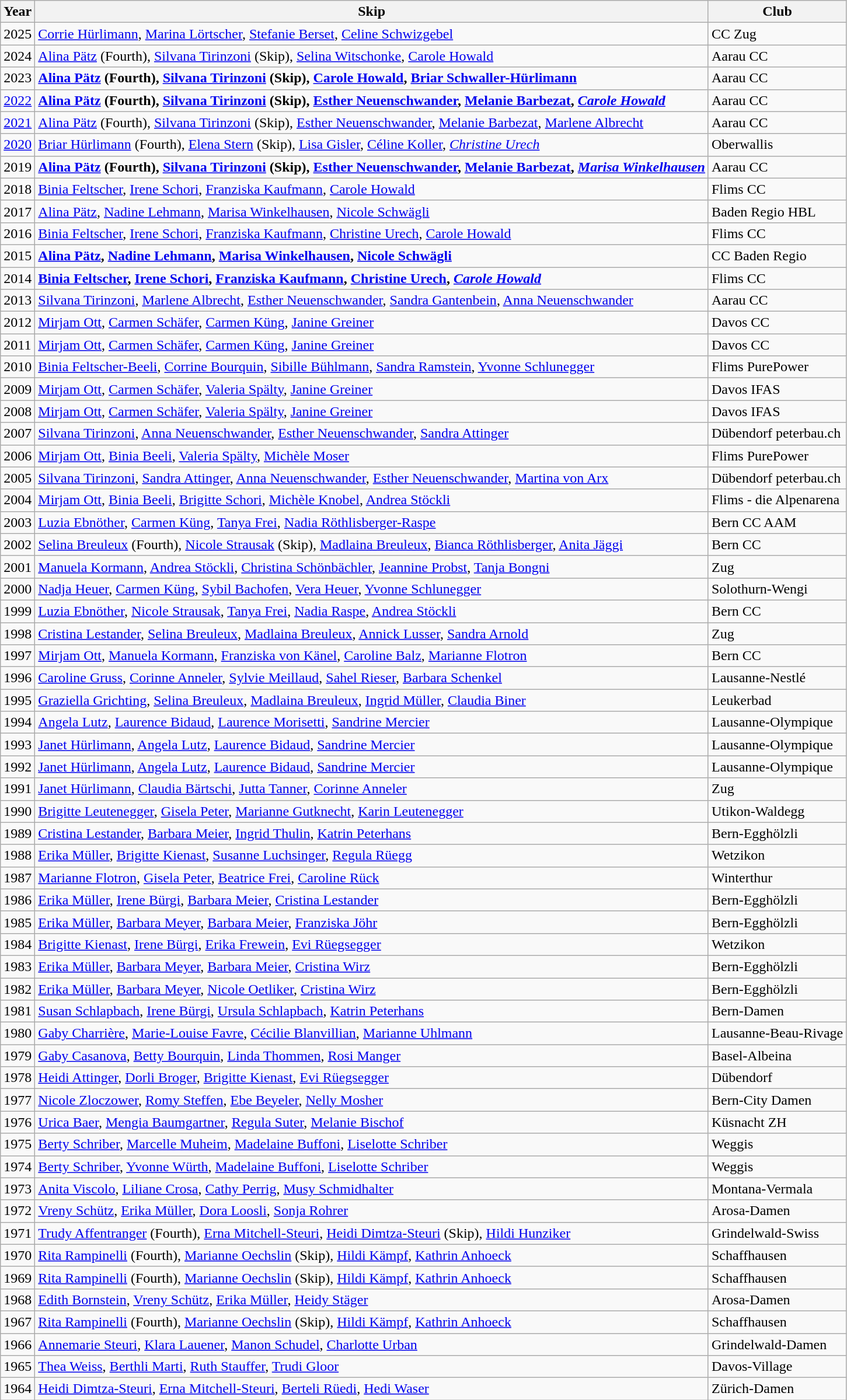<table class="wikitable" border="1">
<tr>
<th scope="col">Year</th>
<th scope="col">Skip</th>
<th scope="col">Club</th>
</tr>
<tr>
<td>2025</td>
<td><a href='#'>Corrie Hürlimann</a>, <a href='#'>Marina Lörtscher</a>, <a href='#'>Stefanie Berset</a>, <a href='#'>Celine Schwizgebel</a></td>
<td>CC Zug</td>
</tr>
<tr>
<td>2024</td>
<td><a href='#'>Alina Pätz</a> (Fourth), <a href='#'>Silvana Tirinzoni</a> (Skip), <a href='#'>Selina Witschonke</a>, <a href='#'>Carole Howald</a></td>
<td>Aarau CC</td>
</tr>
<tr>
<td>2023</td>
<td><strong><a href='#'>Alina Pätz</a> (Fourth), <a href='#'>Silvana Tirinzoni</a> (Skip), <a href='#'>Carole Howald</a>, <a href='#'>Briar Schwaller-Hürlimann</a></strong></td>
<td>Aarau CC</td>
</tr>
<tr>
<td><a href='#'>2022</a></td>
<td><strong><a href='#'>Alina Pätz</a> (Fourth), <a href='#'>Silvana Tirinzoni</a> (Skip), <a href='#'>Esther Neuenschwander</a>, <a href='#'>Melanie Barbezat</a>, <em><a href='#'>Carole Howald</a><strong><em></td>
<td>Aarau CC</td>
</tr>
<tr>
<td><a href='#'>2021</a></td>
<td></strong><a href='#'>Alina Pätz</a> (Fourth), <a href='#'>Silvana Tirinzoni</a> (Skip), <a href='#'>Esther Neuenschwander</a>, <a href='#'>Melanie Barbezat</a>, </em><a href='#'>Marlene Albrecht</a></em></strong></td>
<td>Aarau CC</td>
</tr>
<tr>
<td><a href='#'>2020</a></td>
<td><a href='#'>Briar Hürlimann</a> (Fourth), <a href='#'>Elena Stern</a> (Skip), <a href='#'>Lisa Gisler</a>, <a href='#'>Céline Koller</a>, <em><a href='#'>Christine Urech</a></em></td>
<td>Oberwallis</td>
</tr>
<tr>
<td>2019</td>
<td><strong><a href='#'>Alina Pätz</a> (Fourth), <a href='#'>Silvana Tirinzoni</a> (Skip), <a href='#'>Esther Neuenschwander</a>, <a href='#'>Melanie Barbezat</a>, <em><a href='#'>Marisa Winkelhausen</a><strong><em></td>
<td>Aarau CC</td>
</tr>
<tr>
<td>2018</td>
<td><a href='#'>Binia Feltscher</a>, <a href='#'>Irene Schori</a>, <a href='#'>Franziska Kaufmann</a>, <a href='#'>Carole Howald</a></td>
<td>Flims CC</td>
</tr>
<tr>
<td>2017</td>
<td><a href='#'>Alina Pätz</a>, <a href='#'>Nadine Lehmann</a>, <a href='#'>Marisa Winkelhausen</a>, <a href='#'>Nicole Schwägli</a></td>
<td>Baden Regio HBL</td>
</tr>
<tr>
<td>2016</td>
<td></strong><a href='#'>Binia Feltscher</a>, <a href='#'>Irene Schori</a>, <a href='#'>Franziska Kaufmann</a>, <a href='#'>Christine Urech</a>, </em><a href='#'>Carole Howald</a></em></strong></td>
<td>Flims CC</td>
</tr>
<tr>
<td>2015</td>
<td><strong><a href='#'>Alina Pätz</a>, <a href='#'>Nadine Lehmann</a>, <a href='#'>Marisa Winkelhausen</a>, <a href='#'>Nicole Schwägli</a></strong></td>
<td>CC Baden Regio</td>
</tr>
<tr>
<td>2014</td>
<td><strong><a href='#'>Binia Feltscher</a>, <a href='#'>Irene Schori</a>, <a href='#'>Franziska Kaufmann</a>, <a href='#'>Christine Urech</a>, <em><a href='#'>Carole Howald</a><strong><em></td>
<td>Flims CC</td>
</tr>
<tr>
<td>2013</td>
<td><a href='#'>Silvana Tirinzoni</a>, <a href='#'>Marlene Albrecht</a>, <a href='#'>Esther Neuenschwander</a>, <a href='#'>Sandra Gantenbein</a>, </em><a href='#'>Anna Neuenschwander</a><em></td>
<td>Aarau CC</td>
</tr>
<tr>
<td>2012</td>
<td></strong><a href='#'>Mirjam Ott</a>, <a href='#'>Carmen Schäfer</a>, <a href='#'>Carmen Küng</a>, <a href='#'>Janine Greiner</a><strong></td>
<td>Davos CC</td>
</tr>
<tr>
<td>2011</td>
<td><a href='#'>Mirjam Ott</a>, <a href='#'>Carmen Schäfer</a>, <a href='#'>Carmen Küng</a>, <a href='#'>Janine Greiner</a></td>
<td>Davos CC</td>
</tr>
<tr>
<td>2010</td>
<td><a href='#'>Binia Feltscher-Beeli</a>, <a href='#'>Corrine Bourquin</a>, <a href='#'>Sibille Bühlmann</a>, <a href='#'>Sandra Ramstein</a>, </em><a href='#'>Yvonne Schlunegger</a><em></td>
<td>Flims PurePower</td>
</tr>
<tr>
<td>2009</td>
<td><a href='#'>Mirjam Ott</a>, <a href='#'>Carmen Schäfer</a>, <a href='#'>Valeria Spälty</a>, <a href='#'>Janine Greiner</a></td>
<td>Davos IFAS</td>
</tr>
<tr>
<td>2008</td>
<td><a href='#'>Mirjam Ott</a>, <a href='#'>Carmen Schäfer</a>, <a href='#'>Valeria Spälty</a>, <a href='#'>Janine Greiner</a></td>
<td>Davos IFAS</td>
</tr>
<tr>
<td>2007</td>
<td><a href='#'>Silvana Tirinzoni</a>, <a href='#'>Anna Neuenschwander</a>, <a href='#'>Esther Neuenschwander</a>, <a href='#'>Sandra Attinger</a></td>
<td>Dübendorf peterbau.ch</td>
</tr>
<tr>
<td>2006</td>
<td><a href='#'>Mirjam Ott</a>, <a href='#'>Binia Beeli</a>, <a href='#'>Valeria Spälty</a>, <a href='#'>Michèle Moser</a></td>
<td>Flims PurePower</td>
</tr>
<tr>
<td>2005</td>
<td><a href='#'>Silvana Tirinzoni</a>, <a href='#'>Sandra Attinger</a>, <a href='#'>Anna Neuenschwander</a>, <a href='#'>Esther Neuenschwander</a>, </em><a href='#'>Martina von Arx</a><em></td>
<td>Dübendorf peterbau.ch</td>
</tr>
<tr>
<td>2004</td>
<td><a href='#'>Mirjam Ott</a>, <a href='#'>Binia Beeli</a>, <a href='#'>Brigitte Schori</a>, <a href='#'>Michèle Knobel</a>, </em><a href='#'>Andrea Stöckli</a><em></td>
<td>Flims - die Alpenarena</td>
</tr>
<tr>
<td>2003</td>
<td><a href='#'>Luzia Ebnöther</a>, <a href='#'>Carmen Küng</a>, <a href='#'>Tanya Frei</a>, <a href='#'>Nadia Röthlisberger-Raspe</a></td>
<td>Bern CC AAM</td>
</tr>
<tr>
<td>2002</td>
<td><a href='#'>Selina Breuleux</a> (Fourth), <a href='#'>Nicole Strausak</a> (Skip), <a href='#'>Madlaina Breuleux</a>, <a href='#'>Bianca Röthlisberger</a>, </em><a href='#'>Anita Jäggi</a><em></td>
<td>Bern CC</td>
</tr>
<tr>
<td>2001</td>
<td><a href='#'>Manuela Kormann</a>, <a href='#'>Andrea Stöckli</a>, <a href='#'>Christina Schönbächler</a>, <a href='#'>Jeannine Probst</a>, </em><a href='#'>Tanja Bongni</a><em></td>
<td>Zug</td>
</tr>
<tr>
<td>2000</td>
<td><a href='#'>Nadja Heuer</a>, <a href='#'>Carmen Küng</a>, <a href='#'>Sybil Bachofen</a>, <a href='#'>Vera Heuer</a>, </em><a href='#'>Yvonne Schlunegger</a><em></td>
<td>Solothurn-Wengi</td>
</tr>
<tr>
<td>1999</td>
<td><a href='#'>Luzia Ebnöther</a>, <a href='#'>Nicole Strausak</a>, <a href='#'>Tanya Frei</a>, <a href='#'>Nadia Raspe</a>, </em><a href='#'>Andrea Stöckli</a><em></td>
<td>Bern CC</td>
</tr>
<tr>
<td>1998</td>
<td><a href='#'>Cristina Lestander</a>, <a href='#'>Selina Breuleux</a>, <a href='#'>Madlaina Breuleux</a>, <a href='#'>Annick Lusser</a>, </em><a href='#'>Sandra Arnold</a><em></td>
<td>Zug</td>
</tr>
<tr>
<td>1997</td>
<td><a href='#'>Mirjam Ott</a>, <a href='#'>Manuela Kormann</a>, <a href='#'>Franziska von Känel</a>, <a href='#'>Caroline Balz</a>, </em><a href='#'>Marianne Flotron</a><em></td>
<td>Bern CC</td>
</tr>
<tr>
<td>1996</td>
<td><a href='#'>Caroline Gruss</a>, <a href='#'>Corinne Anneler</a>, <a href='#'>Sylvie Meillaud</a>, <a href='#'>Sahel Rieser</a>, </em><a href='#'>Barbara Schenkel</a><em></td>
<td>Lausanne-Nestlé</td>
</tr>
<tr>
<td>1995</td>
<td><a href='#'>Graziella Grichting</a>, <a href='#'>Selina Breuleux</a>, <a href='#'>Madlaina Breuleux</a>, <a href='#'>Ingrid Müller</a>, </em><a href='#'>Claudia Biner</a><em></td>
<td>Leukerbad</td>
</tr>
<tr>
<td>1994</td>
<td><a href='#'>Angela Lutz</a>, <a href='#'>Laurence Bidaud</a>, <a href='#'>Laurence Morisetti</a>, <a href='#'>Sandrine Mercier</a></td>
<td>Lausanne-Olympique</td>
</tr>
<tr>
<td>1993</td>
<td><a href='#'>Janet Hürlimann</a>, <a href='#'>Angela Lutz</a>, <a href='#'>Laurence Bidaud</a>, <a href='#'>Sandrine Mercier</a></td>
<td>Lausanne-Olympique</td>
</tr>
<tr>
<td>1992</td>
<td><a href='#'>Janet Hürlimann</a>, <a href='#'>Angela Lutz</a>, <a href='#'>Laurence Bidaud</a>, <a href='#'>Sandrine Mercier</a></td>
<td>Lausanne-Olympique</td>
</tr>
<tr>
<td>1991</td>
<td><a href='#'>Janet Hürlimann</a>, <a href='#'>Claudia Bärtschi</a>, <a href='#'>Jutta Tanner</a>, <a href='#'>Corinne Anneler</a></td>
<td>Zug</td>
</tr>
<tr>
<td>1990</td>
<td><a href='#'>Brigitte Leutenegger</a>, <a href='#'>Gisela Peter</a>, <a href='#'>Marianne Gutknecht</a>, <a href='#'>Karin Leutenegger</a></td>
<td>Utikon-Waldegg</td>
</tr>
<tr>
<td>1989</td>
<td><a href='#'>Cristina Lestander</a>, <a href='#'>Barbara Meier</a>, <a href='#'>Ingrid Thulin</a>, <a href='#'>Katrin Peterhans</a></td>
<td>Bern-Egghölzli</td>
</tr>
<tr>
<td>1988</td>
<td><a href='#'>Erika Müller</a>, <a href='#'>Brigitte Kienast</a>, <a href='#'>Susanne Luchsinger</a>, <a href='#'>Regula Rüegg</a></td>
<td>Wetzikon</td>
</tr>
<tr>
<td>1987</td>
<td><a href='#'>Marianne Flotron</a>, <a href='#'>Gisela Peter</a>, <a href='#'>Beatrice Frei</a>, <a href='#'>Caroline Rück</a></td>
<td>Winterthur</td>
</tr>
<tr>
<td>1986</td>
<td><a href='#'>Erika Müller</a>, <a href='#'>Irene Bürgi</a>, <a href='#'>Barbara Meier</a>, <a href='#'>Cristina Lestander</a></td>
<td>Bern-Egghölzli</td>
</tr>
<tr>
<td>1985</td>
<td><a href='#'>Erika Müller</a>, <a href='#'>Barbara Meyer</a>, <a href='#'>Barbara Meier</a>, <a href='#'>Franziska Jöhr</a></td>
<td>Bern-Egghölzli</td>
</tr>
<tr>
<td>1984</td>
<td><a href='#'>Brigitte Kienast</a>, <a href='#'>Irene Bürgi</a>, <a href='#'>Erika Frewein</a>, <a href='#'>Evi Rüegsegger</a></td>
<td>Wetzikon</td>
</tr>
<tr>
<td>1983</td>
<td></strong><a href='#'>Erika Müller</a>, <a href='#'>Barbara Meyer</a>, <a href='#'>Barbara Meier</a>, <a href='#'>Cristina Wirz</a><strong></td>
<td>Bern-Egghölzli</td>
</tr>
<tr>
<td>1982</td>
<td><a href='#'>Erika Müller</a>, <a href='#'>Barbara Meyer</a>, <a href='#'>Nicole Oetliker</a>, <a href='#'>Cristina Wirz</a></td>
<td>Bern-Egghölzli</td>
</tr>
<tr>
<td>1981</td>
<td><a href='#'>Susan Schlapbach</a>, <a href='#'>Irene Bürgi</a>, <a href='#'>Ursula Schlapbach</a>, <a href='#'>Katrin Peterhans</a></td>
<td>Bern-Damen</td>
</tr>
<tr>
<td>1980</td>
<td><a href='#'>Gaby Charrière</a>, <a href='#'>Marie-Louise Favre</a>, <a href='#'>Cécilie Blanvillian</a>, <a href='#'>Marianne Uhlmann</a></td>
<td>Lausanne-Beau-Rivage</td>
</tr>
<tr>
<td>1979</td>
<td></strong><a href='#'>Gaby Casanova</a>, <a href='#'>Betty Bourquin</a>, <a href='#'>Linda Thommen</a>, <a href='#'>Rosi Manger</a><strong></td>
<td>Basel-Albeina</td>
</tr>
<tr>
<td>1978</td>
<td><a href='#'>Heidi Attinger</a>, <a href='#'>Dorli Broger</a>, <a href='#'>Brigitte Kienast</a>, <a href='#'>Evi Rüegsegger</a></td>
<td>Dübendorf</td>
</tr>
<tr>
<td>1977</td>
<td><a href='#'>Nicole Zloczower</a>, <a href='#'>Romy Steffen</a>, <a href='#'>Ebe Beyeler</a>, <a href='#'>Nelly Mosher</a></td>
<td>Bern-City Damen</td>
</tr>
<tr>
<td>1976</td>
<td><a href='#'>Urica Baer</a>, <a href='#'>Mengia Baumgartner</a>, <a href='#'>Regula Suter</a>, <a href='#'>Melanie Bischof</a></td>
<td>Küsnacht ZH</td>
</tr>
<tr>
<td>1975</td>
<td><a href='#'>Berty Schriber</a>, <a href='#'>Marcelle Muheim</a>, <a href='#'>Madelaine Buffoni</a>, <a href='#'>Liselotte Schriber</a></td>
<td>Weggis</td>
</tr>
<tr>
<td>1974</td>
<td><a href='#'>Berty Schriber</a>, <a href='#'>Yvonne Würth</a>, <a href='#'>Madelaine Buffoni</a>, <a href='#'>Liselotte Schriber</a></td>
<td>Weggis</td>
</tr>
<tr>
<td>1973</td>
<td><a href='#'>Anita Viscolo</a>, <a href='#'>Liliane Crosa</a>, <a href='#'>Cathy Perrig</a>, <a href='#'>Musy Schmidhalter</a></td>
<td>Montana-Vermala</td>
</tr>
<tr>
<td>1972</td>
<td><a href='#'>Vreny Schütz</a>, <a href='#'>Erika Müller</a>, <a href='#'>Dora Loosli</a>, <a href='#'>Sonja Rohrer</a></td>
<td>Arosa-Damen</td>
</tr>
<tr>
<td>1971</td>
<td><a href='#'>Trudy Affentranger</a> (Fourth), <a href='#'>Erna Mitchell-Steuri</a>, <a href='#'>Heidi Dimtza-Steuri</a> (Skip), <a href='#'>Hildi Hunziker</a></td>
<td>Grindelwald-Swiss</td>
</tr>
<tr>
<td>1970</td>
<td><a href='#'>Rita Rampinelli</a> (Fourth), <a href='#'>Marianne Oechslin</a> (Skip), <a href='#'>Hildi Kämpf</a>, <a href='#'>Kathrin Anhoeck</a></td>
<td>Schaffhausen</td>
</tr>
<tr>
<td>1969</td>
<td><a href='#'>Rita Rampinelli</a> (Fourth), <a href='#'>Marianne Oechslin</a> (Skip), <a href='#'>Hildi Kämpf</a>, <a href='#'>Kathrin Anhoeck</a></td>
<td>Schaffhausen</td>
</tr>
<tr>
<td>1968</td>
<td><a href='#'>Edith Bornstein</a>, <a href='#'>Vreny Schütz</a>, <a href='#'>Erika Müller</a>, <a href='#'>Heidy Stäger</a></td>
<td>Arosa-Damen</td>
</tr>
<tr>
<td>1967</td>
<td><a href='#'>Rita Rampinelli</a> (Fourth), <a href='#'>Marianne Oechslin</a> (Skip), <a href='#'>Hildi Kämpf</a>, <a href='#'>Kathrin Anhoeck</a></td>
<td>Schaffhausen</td>
</tr>
<tr>
<td>1966</td>
<td><a href='#'>Annemarie Steuri</a>, <a href='#'>Klara Lauener</a>, <a href='#'>Manon Schudel</a>, <a href='#'>Charlotte Urban</a></td>
<td>Grindelwald-Damen</td>
</tr>
<tr>
<td>1965</td>
<td><a href='#'>Thea Weiss</a>, <a href='#'>Berthli Marti</a>, <a href='#'>Ruth Stauffer</a>, <a href='#'>Trudi Gloor</a></td>
<td>Davos-Village</td>
</tr>
<tr>
<td>1964</td>
<td><a href='#'>Heidi Dimtza-Steuri</a>, <a href='#'>Erna Mitchell-Steuri</a>, <a href='#'>Berteli Rüedi</a>, <a href='#'>Hedi Waser</a></td>
<td>Zürich-Damen</td>
</tr>
</table>
